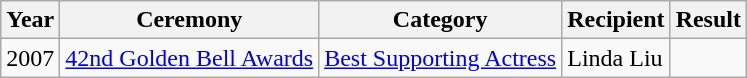<table class="wikitable">
<tr>
<th>Year</th>
<th>Ceremony</th>
<th>Category</th>
<th>Recipient</th>
<th>Result</th>
</tr>
<tr>
<td>2007</td>
<td><a href='#'>42nd Golden Bell Awards</a></td>
<td align="center"><a href='#'>Best Supporting Actress</a></td>
<td>Linda Liu</td>
<td></td>
</tr>
</table>
